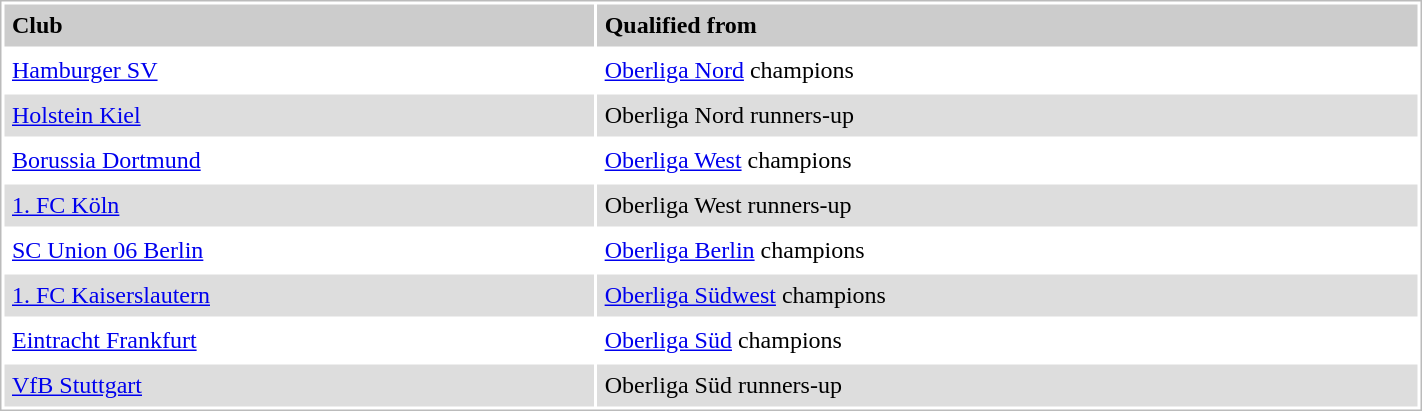<table style="border:1px solid #bbb;background:#fff;" cellpadding="5" cellspacing="2" width="75%">
<tr style="background:#ccc;font-weight:bold">
<td>Club</td>
<td>Qualified from</td>
</tr>
<tr>
<td><a href='#'>Hamburger SV</a></td>
<td><a href='#'>Oberliga Nord</a> champions</td>
</tr>
<tr style="background:#ddd">
<td><a href='#'>Holstein Kiel</a></td>
<td>Oberliga Nord runners-up</td>
</tr>
<tr>
<td><a href='#'>Borussia Dortmund</a></td>
<td><a href='#'>Oberliga West</a> champions</td>
</tr>
<tr style="background:#ddd">
<td><a href='#'>1. FC Köln</a></td>
<td>Oberliga West runners-up</td>
</tr>
<tr>
<td><a href='#'>SC Union 06 Berlin</a></td>
<td><a href='#'>Oberliga Berlin</a> champions</td>
</tr>
<tr style="background:#ddd">
<td><a href='#'>1. FC Kaiserslautern</a></td>
<td><a href='#'>Oberliga Südwest</a> champions</td>
</tr>
<tr>
<td><a href='#'>Eintracht Frankfurt</a></td>
<td><a href='#'>Oberliga Süd</a> champions</td>
</tr>
<tr style="background:#ddd">
<td><a href='#'>VfB Stuttgart</a></td>
<td>Oberliga Süd runners-up</td>
</tr>
</table>
